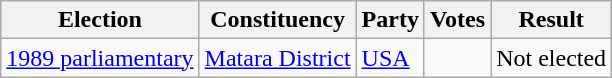<table class="wikitable" style="text-align:left;">
<tr>
<th scope=col>Election</th>
<th scope=col>Constituency</th>
<th scope=col>Party</th>
<th scope=col>Votes</th>
<th scope=col>Result</th>
</tr>
<tr>
<td><a href='#'>1989 parliamentary</a></td>
<td><a href='#'>Matara District</a></td>
<td><a href='#'>USA</a></td>
<td align=right></td>
<td>Not elected</td>
</tr>
</table>
